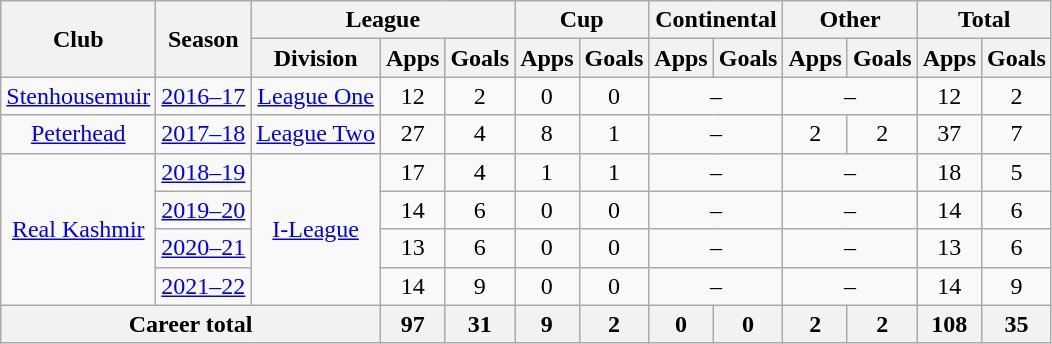<table class="wikitable" style="text-align: center">
<tr>
<th rowspan="2">Club</th>
<th rowspan="2">Season</th>
<th colspan="3">League</th>
<th colspan="2">Cup</th>
<th colspan="2">Continental</th>
<th colspan="2">Other</th>
<th colspan="2">Total</th>
</tr>
<tr>
<th>Division</th>
<th>Apps</th>
<th>Goals</th>
<th>Apps</th>
<th>Goals</th>
<th>Apps</th>
<th>Goals</th>
<th>Apps</th>
<th>Goals</th>
<th>Apps</th>
<th>Goals</th>
</tr>
<tr>
<td><a href='#'>Stenhousemuir</a></td>
<td><a href='#'>2016–17</a></td>
<td><a href='#'>League One</a></td>
<td>12</td>
<td>2</td>
<td>0</td>
<td>0</td>
<td colspan="2">–</td>
<td colspan="2">–</td>
<td>12</td>
<td>2</td>
</tr>
<tr>
<td><a href='#'>Peterhead</a></td>
<td><a href='#'>2017–18</a></td>
<td><a href='#'>League Two</a></td>
<td>27</td>
<td>4</td>
<td>8</td>
<td>1</td>
<td colspan="2">–</td>
<td>2</td>
<td>2</td>
<td>37</td>
<td>7</td>
</tr>
<tr>
<td rowspan="4"><a href='#'>Real Kashmir</a></td>
<td><a href='#'>2018–19</a></td>
<td rowspan="4"><a href='#'>I-League</a></td>
<td>17</td>
<td>4</td>
<td>1</td>
<td>1</td>
<td colspan="2">–</td>
<td colspan="2">–</td>
<td>18</td>
<td>5</td>
</tr>
<tr>
<td><a href='#'>2019–20</a></td>
<td>14</td>
<td>6</td>
<td>0</td>
<td>0</td>
<td colspan="2">–</td>
<td colspan="2">–</td>
<td>14</td>
<td>6</td>
</tr>
<tr>
<td><a href='#'>2020–21</a></td>
<td>13</td>
<td>6</td>
<td>0</td>
<td>0</td>
<td colspan="2">–</td>
<td colspan="2">–</td>
<td>13</td>
<td>6</td>
</tr>
<tr>
<td><a href='#'>2021–22</a></td>
<td>14</td>
<td>9</td>
<td>0</td>
<td>0</td>
<td colspan="2">–</td>
<td colspan="2">–</td>
<td>14</td>
<td>9</td>
</tr>
<tr>
<th colspan="3">Career total</th>
<th>97</th>
<th>31</th>
<th>9</th>
<th>2</th>
<th>0</th>
<th>0</th>
<th>2</th>
<th>2</th>
<th>108</th>
<th>35</th>
</tr>
</table>
